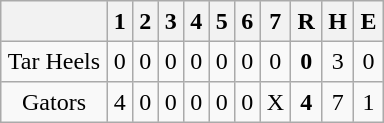<table align = right border="2" cellpadding="4" cellspacing="0" style="margin: 1em 1em 1em 1em; background: #F9F9F9; border: 1px #aaa solid; border-collapse: collapse;">
<tr align=center style="background: #F2F2F2;">
<th></th>
<th>1</th>
<th>2</th>
<th>3</th>
<th>4</th>
<th>5</th>
<th>6</th>
<th>7</th>
<th>R</th>
<th>H</th>
<th>E</th>
</tr>
<tr align=center>
<td>Tar Heels</td>
<td>0</td>
<td>0</td>
<td>0</td>
<td>0</td>
<td>0</td>
<td>0</td>
<td>0</td>
<td><strong>0</strong></td>
<td>3</td>
<td>0</td>
</tr>
<tr align=center>
<td>Gators</td>
<td>4</td>
<td>0</td>
<td>0</td>
<td>0</td>
<td>0</td>
<td>0</td>
<td>X</td>
<td><strong>4</strong></td>
<td>7</td>
<td>1</td>
</tr>
</table>
